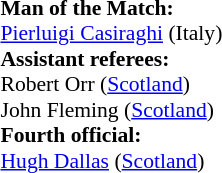<table style="width:100%;font-size:90%">
<tr>
<td><br><strong>Man of the Match:</strong>
<br><a href='#'>Pierluigi Casiraghi</a> (Italy)<br><strong>Assistant referees:</strong>
<br>Robert Orr (<a href='#'>Scotland</a>)
<br>John Fleming (<a href='#'>Scotland</a>)
<br><strong>Fourth official:</strong>
<br><a href='#'>Hugh Dallas</a> (<a href='#'>Scotland</a>)</td>
</tr>
</table>
